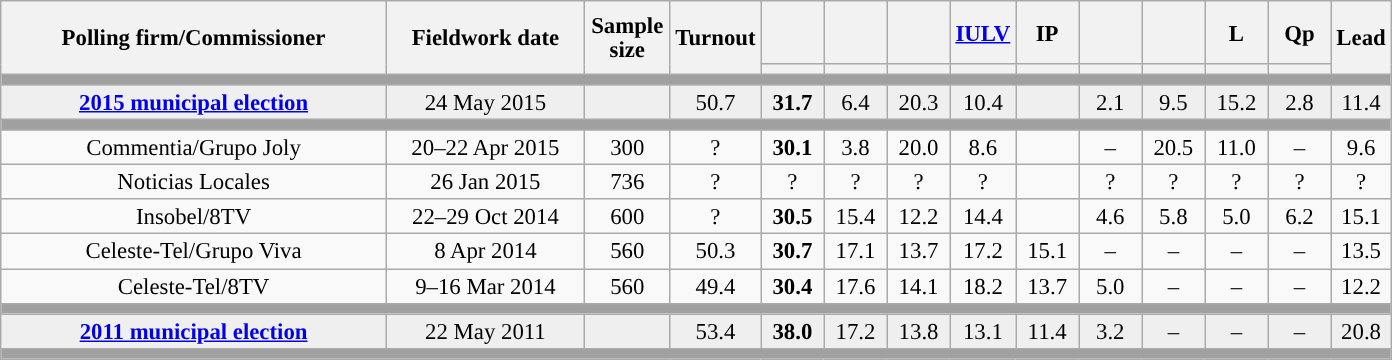<table class="wikitable collapsible collapsed" style="text-align:center; font-size:95%; line-height:16px;">
<tr style="height:42px;">
<th style="width:250px;" rowspan="2">Polling firm/Commissioner</th>
<th style="width:125px;" rowspan="2">Fieldwork date</th>
<th style="width:50px;" rowspan="2">Sample size</th>
<th style="width:45px;" rowspan="2">Turnout</th>
<th style="width:35px;"></th>
<th style="width:35px;"></th>
<th style="width:35px;"></th>
<th style="width:35px;"><a href='#'>IULV</a></th>
<th style="width:35px;">IP</th>
<th style="width:35px;"></th>
<th style="width:35px;"></th>
<th style="width:35px;">L</th>
<th style="width:35px;">Qp</th>
<th style="width:30px;" rowspan="2">Lead</th>
</tr>
<tr>
<th style="color:inherit;background:"></th>
<th style="color:inherit;background:"></th>
<th style="color:inherit;background:"></th>
<th style="color:inherit;background:"></th>
<th style="color:inherit;background:"></th>
<th style="color:inherit;background:"></th>
<th style="color:inherit;background:"></th>
<th style="color:inherit;background:"></th>
<th style="color:inherit;background:"></th>
</tr>
<tr>
<td colspan="14" style="background:#A0A0A0"></td>
</tr>
<tr style="background:#EFEFEF;">
<td><strong><a href='#'>2015 municipal election</a></strong></td>
<td>24 May 2015</td>
<td></td>
<td>50.7</td>
<td><strong>31.7</strong><br></td>
<td>6.4<br></td>
<td>20.3<br></td>
<td>10.4<br></td>
<td></td>
<td>2.1<br></td>
<td>9.5<br></td>
<td>15.2<br></td>
<td>2.8<br></td>
<td style="background:">11.4</td>
</tr>
<tr>
<td colspan="14" style="background:#A0A0A0"></td>
</tr>
<tr>
<td>Commentia/Grupo Joly</td>
<td>20–22 Apr 2015</td>
<td>300</td>
<td>?</td>
<td><strong>30.1</strong><br></td>
<td>3.8<br></td>
<td>20.0<br></td>
<td>8.6<br></td>
<td></td>
<td>–</td>
<td>20.5<br></td>
<td>11.0<br></td>
<td>–</td>
<td style="background:">9.6</td>
</tr>
<tr>
<td>Noticias Locales</td>
<td>26 Jan 2015</td>
<td>736</td>
<td>?</td>
<td>?<br></td>
<td>?<br></td>
<td>?<br></td>
<td>?<br></td>
<td></td>
<td>?<br></td>
<td>?<br></td>
<td>?<br></td>
<td>?<br></td>
<td style="background:">?</td>
</tr>
<tr>
<td>Insobel/8TV</td>
<td>22–29 Oct 2014</td>
<td>600</td>
<td>?</td>
<td><strong>30.5</strong><br></td>
<td>15.4<br></td>
<td>12.2<br></td>
<td>14.4<br></td>
<td></td>
<td>4.6<br></td>
<td>5.8<br></td>
<td>5.0<br></td>
<td>6.2<br></td>
<td style="background:">15.1</td>
</tr>
<tr>
<td>Celeste-Tel/Grupo Viva</td>
<td>8 Apr 2014</td>
<td>560</td>
<td>50.3</td>
<td><strong>30.7</strong><br></td>
<td>17.1<br></td>
<td>13.7<br></td>
<td>17.2<br></td>
<td>15.1<br></td>
<td>–</td>
<td>–</td>
<td>–</td>
<td>–</td>
<td style="background:">13.5</td>
</tr>
<tr>
<td>Celeste-Tel/8TV</td>
<td>9–16 Mar 2014</td>
<td>560</td>
<td>49.4</td>
<td><strong>30.4</strong><br></td>
<td>17.6<br></td>
<td>14.1<br></td>
<td>18.2<br></td>
<td>13.7<br></td>
<td>5.0<br></td>
<td>–</td>
<td>–</td>
<td>–</td>
<td style="background:">12.2</td>
</tr>
<tr>
<td colspan="14" style="background:#A0A0A0"></td>
</tr>
<tr style="background:#EFEFEF;">
<td><strong><a href='#'>2011 municipal election</a></strong></td>
<td>22 May 2011</td>
<td></td>
<td>53.4</td>
<td><strong>38.0</strong><br></td>
<td>17.2<br></td>
<td>13.8<br></td>
<td>13.1<br></td>
<td>11.4<br></td>
<td>3.2<br></td>
<td>–</td>
<td>–</td>
<td>–</td>
<td style="background:">20.8</td>
</tr>
<tr>
<td colspan="14" style="background:#A0A0A0"></td>
</tr>
</table>
